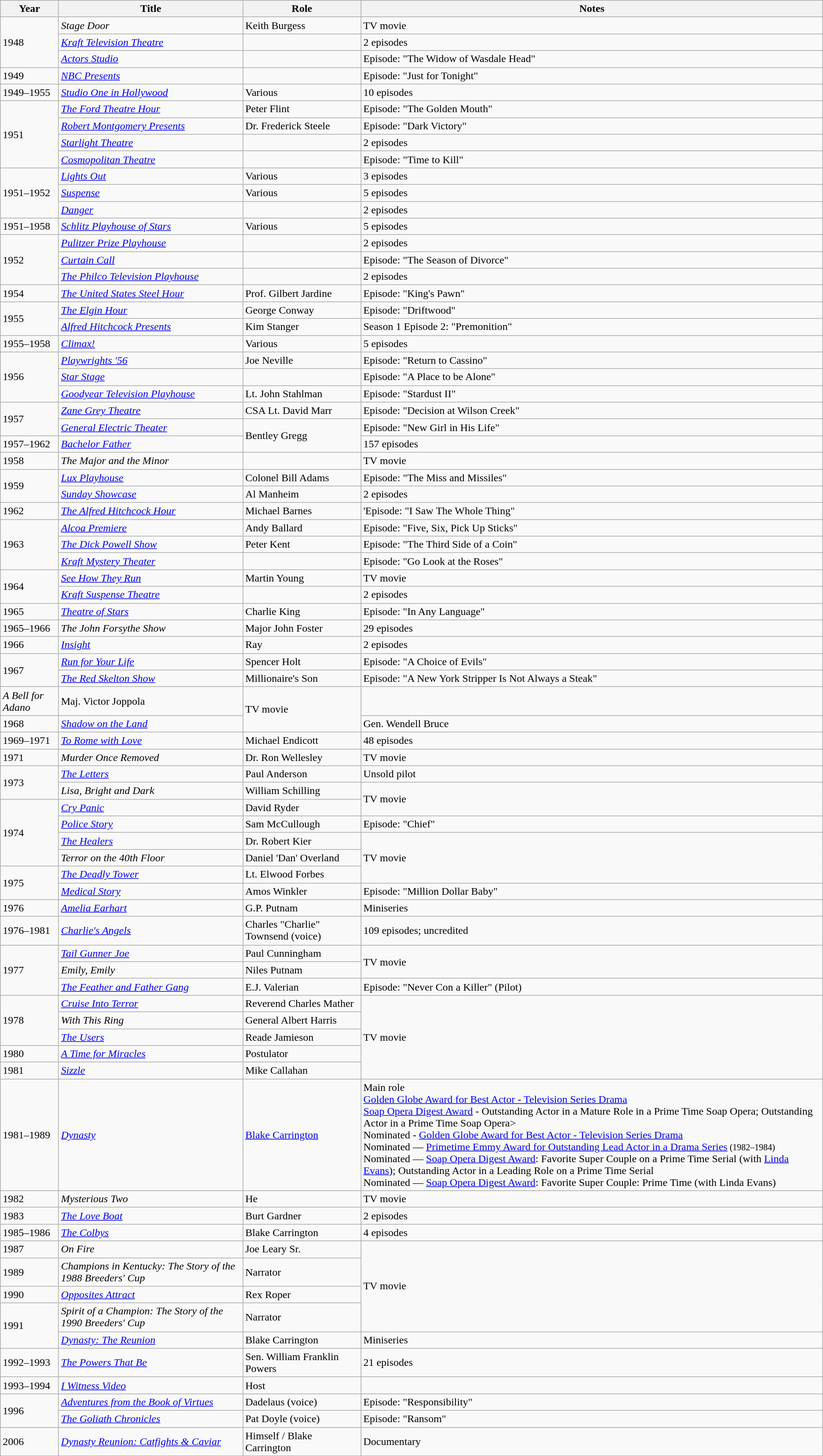<table class="wikitable sortable">
<tr>
<th>Year</th>
<th>Title</th>
<th>Role</th>
<th class="unsortable">Notes</th>
</tr>
<tr>
<td rowspan=3>1948</td>
<td><em>Stage Door</em></td>
<td>Keith Burgess</td>
<td>TV movie</td>
</tr>
<tr>
<td><em><a href='#'>Kraft Television Theatre</a></em></td>
<td></td>
<td>2 episodes</td>
</tr>
<tr>
<td><em><a href='#'>Actors Studio</a></em></td>
<td></td>
<td>Episode: "The Widow of Wasdale Head"</td>
</tr>
<tr>
<td>1949</td>
<td><em><a href='#'>NBC Presents</a></em></td>
<td></td>
<td>Episode: "Just for Tonight"</td>
</tr>
<tr>
<td>1949–1955</td>
<td><em><a href='#'>Studio One in Hollywood</a></em></td>
<td>Various</td>
<td>10 episodes</td>
</tr>
<tr>
<td rowspan=4>1951</td>
<td><em><a href='#'>The Ford Theatre Hour</a></em></td>
<td>Peter Flint</td>
<td>Episode: "The Golden Mouth"</td>
</tr>
<tr>
<td><em><a href='#'>Robert Montgomery Presents</a></em></td>
<td>Dr. Frederick Steele</td>
<td>Episode: "Dark Victory"</td>
</tr>
<tr>
<td><em><a href='#'>Starlight Theatre</a></em></td>
<td></td>
<td>2 episodes</td>
</tr>
<tr>
<td><em><a href='#'>Cosmopolitan Theatre</a></em></td>
<td></td>
<td>Episode: "Time to Kill"</td>
</tr>
<tr>
<td rowspan=3>1951–1952</td>
<td><em><a href='#'>Lights Out</a></em></td>
<td>Various</td>
<td>3 episodes</td>
</tr>
<tr>
<td><em><a href='#'>Suspense</a></em></td>
<td>Various</td>
<td>5 episodes</td>
</tr>
<tr>
<td><em><a href='#'>Danger</a></em></td>
<td></td>
<td>2 episodes</td>
</tr>
<tr>
<td>1951–1958</td>
<td><em><a href='#'>Schlitz Playhouse of Stars</a></em></td>
<td>Various</td>
<td>5 episodes</td>
</tr>
<tr>
<td rowspan=3>1952</td>
<td><em><a href='#'>Pulitzer Prize Playhouse</a></em></td>
<td></td>
<td>2 episodes</td>
</tr>
<tr>
<td><em><a href='#'>Curtain Call</a></em></td>
<td></td>
<td>Episode: "The Season of Divorce"</td>
</tr>
<tr>
<td><em><a href='#'>The Philco Television Playhouse</a></em></td>
<td></td>
<td>2 episodes</td>
</tr>
<tr>
<td>1954</td>
<td><em><a href='#'>The United States Steel Hour</a></em></td>
<td>Prof. Gilbert Jardine</td>
<td>Episode: "King's Pawn"</td>
</tr>
<tr>
<td rowspan=2>1955</td>
<td><em><a href='#'>The Elgin Hour</a></em></td>
<td>George Conway</td>
<td>Episode: "Driftwood"</td>
</tr>
<tr>
<td><em><a href='#'>Alfred Hitchcock Presents</a></em></td>
<td>Kim Stanger</td>
<td>Season 1 Episode 2: "Premonition"</td>
</tr>
<tr>
<td>1955–1958</td>
<td><em><a href='#'>Climax!</a></em></td>
<td>Various</td>
<td>5 episodes</td>
</tr>
<tr>
<td rowspan=3>1956</td>
<td><em><a href='#'>Playwrights '56</a></em></td>
<td>Joe Neville</td>
<td>Episode: "Return to Cassino"</td>
</tr>
<tr>
<td><em><a href='#'>Star Stage</a></em></td>
<td></td>
<td>Episode: "A Place to be Alone"</td>
</tr>
<tr>
<td><em><a href='#'>Goodyear Television Playhouse</a></em></td>
<td>Lt. John Stahlman</td>
<td>Episode: "Stardust II"</td>
</tr>
<tr>
<td rowspan=2>1957</td>
<td><em><a href='#'>Zane Grey Theatre</a></em></td>
<td>CSA Lt. David Marr</td>
<td>Episode: "Decision at Wilson Creek"</td>
</tr>
<tr>
<td><em><a href='#'>General Electric Theater</a></em></td>
<td rowspan=2>Bentley Gregg</td>
<td>Episode: "New Girl in His Life"</td>
</tr>
<tr>
<td>1957–1962</td>
<td><em><a href='#'>Bachelor Father</a></em></td>
<td>157 episodes</td>
</tr>
<tr>
<td>1958</td>
<td><em>The Major and the Minor</em></td>
<td></td>
<td>TV movie</td>
</tr>
<tr>
<td rowspan=2>1959</td>
<td><em><a href='#'>Lux Playhouse</a></em></td>
<td>Colonel Bill Adams</td>
<td>Episode: "The Miss and Missiles"</td>
</tr>
<tr>
<td><em><a href='#'>Sunday Showcase</a></em></td>
<td>Al Manheim</td>
<td>2 episodes</td>
</tr>
<tr>
<td>1962</td>
<td><em><a href='#'>The Alfred Hitchcock Hour</a></em></td>
<td>Michael Barnes</td>
<td>'Episode: "I Saw The Whole Thing"</td>
</tr>
<tr>
<td rowspan=3>1963</td>
<td><em><a href='#'>Alcoa Premiere</a></em></td>
<td>Andy Ballard</td>
<td>Episode: "Five, Six, Pick Up Sticks"</td>
</tr>
<tr>
<td><em><a href='#'>The Dick Powell Show</a></em></td>
<td>Peter Kent</td>
<td>Episode: "The Third Side of a Coin"</td>
</tr>
<tr>
<td><em><a href='#'>Kraft Mystery Theater</a></em></td>
<td></td>
<td>Episode: "Go Look at the Roses"</td>
</tr>
<tr>
<td rowspan=2>1964</td>
<td><em><a href='#'>See How They Run</a></em></td>
<td>Martin Young</td>
<td>TV movie</td>
</tr>
<tr>
<td><em><a href='#'>Kraft Suspense Theatre</a></em></td>
<td></td>
<td>2 episodes</td>
</tr>
<tr>
<td>1965</td>
<td><em><a href='#'>Theatre of Stars</a></em></td>
<td>Charlie King</td>
<td>Episode: "In Any Language"</td>
</tr>
<tr>
<td>1965–1966</td>
<td><em>The John Forsythe Show</em></td>
<td>Major John Foster</td>
<td>29 episodes</td>
</tr>
<tr>
<td>1966</td>
<td><em><a href='#'>Insight</a></em></td>
<td>Ray</td>
<td>2 episodes</td>
</tr>
<tr>
<td rowspan=2>1967</td>
<td><em><a href='#'>Run for Your Life</a></em></td>
<td>Spencer Holt</td>
<td>Episode: "A Choice of Evils"</td>
</tr>
<tr>
<td><em><a href='#'>The Red Skelton Show</a></em></td>
<td>Millionaire's Son</td>
<td>Episode: "A New York Stripper Is Not Always a Steak"</td>
</tr>
<tr>
<td><em>A Bell for Adano</em></td>
<td>Maj. Victor Joppola</td>
<td rowspan=2>TV movie</td>
</tr>
<tr>
<td>1968</td>
<td><em><a href='#'>Shadow on the Land</a></em></td>
<td>Gen. Wendell Bruce</td>
</tr>
<tr>
<td>1969–1971</td>
<td><em><a href='#'>To Rome with Love</a></em></td>
<td>Michael Endicott</td>
<td>48 episodes</td>
</tr>
<tr>
<td>1971</td>
<td><em>Murder Once Removed</em></td>
<td>Dr. Ron Wellesley</td>
<td>TV movie</td>
</tr>
<tr>
<td rowspan=2>1973</td>
<td><em><a href='#'>The Letters</a></em></td>
<td>Paul Anderson</td>
<td>Unsold pilot</td>
</tr>
<tr>
<td><em>Lisa, Bright and Dark</em></td>
<td>William Schilling</td>
<td rowspan=2>TV movie</td>
</tr>
<tr>
<td rowspan=4>1974</td>
<td><em><a href='#'>Cry Panic</a></em></td>
<td>David Ryder</td>
</tr>
<tr>
<td><em><a href='#'>Police Story</a></em></td>
<td>Sam McCullough</td>
<td>Episode: "Chief"</td>
</tr>
<tr>
<td><em><a href='#'>The Healers</a></em></td>
<td>Dr. Robert Kier</td>
<td rowspan=3>TV movie</td>
</tr>
<tr>
<td><em>Terror on the 40th Floor</em></td>
<td>Daniel 'Dan' Overland</td>
</tr>
<tr>
<td rowspan=2>1975</td>
<td><em><a href='#'>The Deadly Tower</a></em></td>
<td>Lt. Elwood Forbes</td>
</tr>
<tr>
<td><em><a href='#'>Medical Story</a></em></td>
<td>Amos Winkler</td>
<td>Episode: "Million Dollar Baby"</td>
</tr>
<tr>
<td>1976</td>
<td><em><a href='#'>Amelia Earhart</a></em></td>
<td>G.P. Putnam</td>
<td>Miniseries</td>
</tr>
<tr>
<td>1976–1981</td>
<td><em><a href='#'>Charlie's Angels</a></em></td>
<td>Charles "Charlie" Townsend (voice)</td>
<td>109 episodes; uncredited</td>
</tr>
<tr>
<td rowspan=3>1977</td>
<td><em><a href='#'>Tail Gunner Joe</a></em></td>
<td>Paul Cunningham</td>
<td rowspan=2>TV movie</td>
</tr>
<tr>
<td><em>Emily, Emily</em></td>
<td>Niles Putnam</td>
</tr>
<tr>
<td><em><a href='#'>The Feather and Father Gang</a></em></td>
<td>E.J. Valerian</td>
<td>Episode: "Never Con a Killer" (Pilot)</td>
</tr>
<tr>
<td rowspan=3>1978</td>
<td><em><a href='#'>Cruise Into Terror</a></em></td>
<td>Reverend Charles Mather</td>
<td rowspan=5>TV movie</td>
</tr>
<tr>
<td><em>With This Ring</em></td>
<td>General Albert Harris</td>
</tr>
<tr>
<td><em><a href='#'>The Users</a></em></td>
<td>Reade Jamieson</td>
</tr>
<tr>
<td>1980</td>
<td><em><a href='#'>A Time for Miracles</a></em></td>
<td>Postulator</td>
</tr>
<tr>
<td>1981</td>
<td><em><a href='#'>Sizzle</a></em></td>
<td>Mike Callahan</td>
</tr>
<tr>
<td>1981–1989</td>
<td><em><a href='#'>Dynasty</a></em></td>
<td><a href='#'>Blake Carrington</a></td>
<td>Main role<br><a href='#'>Golden Globe Award for Best Actor - Television Series Drama</a><br><a href='#'>Soap Opera Digest Award</a> - Outstanding Actor in a Mature Role in a Prime Time Soap Opera; Outstanding Actor in a Prime Time Soap Opera><br>Nominated - <a href='#'>Golden Globe Award for Best Actor - Television Series Drama</a><br>Nominated — <a href='#'>Primetime Emmy Award for Outstanding Lead Actor in a Drama Series</a><small> (1982–1984)</small><br>Nominated — <a href='#'>Soap Opera Digest Award</a>: Favorite Super Couple on a Prime Time Serial (with <a href='#'>Linda Evans</a>); Outstanding Actor in a Leading Role on a Prime Time Serial<br>Nominated — <a href='#'>Soap Opera Digest Award</a>: Favorite Super Couple: Prime Time (with Linda Evans)</td>
</tr>
<tr>
<td>1982</td>
<td><em>Mysterious Two</em></td>
<td>He</td>
<td>TV movie</td>
</tr>
<tr>
<td>1983</td>
<td><em><a href='#'>The Love Boat</a></em></td>
<td>Burt Gardner</td>
<td>2 episodes</td>
</tr>
<tr>
<td>1985–1986</td>
<td><em><a href='#'>The Colbys</a></em></td>
<td>Blake Carrington</td>
<td>4 episodes</td>
</tr>
<tr>
<td>1987</td>
<td><em>On Fire</em></td>
<td>Joe Leary Sr.</td>
<td rowspan=4>TV movie</td>
</tr>
<tr>
<td>1989</td>
<td><em>Champions in Kentucky: The Story of the 1988 Breeders' Cup</em></td>
<td>Narrator</td>
</tr>
<tr>
<td>1990</td>
<td><em><a href='#'>Opposites Attract</a></em></td>
<td>Rex Roper</td>
</tr>
<tr>
<td rowspan=2>1991</td>
<td><em>Spirit of a Champion: The Story of the 1990 Breeders' Cup</em></td>
<td>Narrator</td>
</tr>
<tr>
<td><em><a href='#'>Dynasty: The Reunion</a></em></td>
<td>Blake Carrington</td>
<td>Miniseries</td>
</tr>
<tr>
<td>1992–1993</td>
<td><em><a href='#'>The Powers That Be</a></em></td>
<td>Sen. William Franklin Powers</td>
<td>21 episodes</td>
</tr>
<tr>
<td>1993–1994</td>
<td><em><a href='#'>I Witness Video</a></em></td>
<td>Host</td>
</tr>
<tr>
<td rowspan=2>1996</td>
<td><em><a href='#'>Adventures from the Book of Virtues</a></em></td>
<td>Dadelaus (voice)</td>
<td>Episode: "Responsibility"</td>
</tr>
<tr>
<td><em><a href='#'>The Goliath Chronicles</a></em></td>
<td>Pat Doyle (voice)</td>
<td>Episode: "Ransom"</td>
</tr>
<tr>
<td>2006</td>
<td><em><a href='#'>Dynasty Reunion: Catfights & Caviar</a></em></td>
<td>Himself / Blake Carrington</td>
<td>Documentary</td>
</tr>
<tr>
</tr>
</table>
